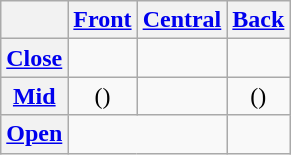<table class="wikitable" style="text-align:center">
<tr>
<th></th>
<th><a href='#'>Front</a></th>
<th><a href='#'>Central</a></th>
<th><a href='#'>Back</a></th>
</tr>
<tr>
<th><a href='#'>Close</a></th>
<td></td>
<td></td>
<td></td>
</tr>
<tr>
<th><a href='#'>Mid</a></th>
<td>()</td>
<td></td>
<td>()</td>
</tr>
<tr>
<th><a href='#'>Open</a></th>
<td colspan="2"></td>
<td></td>
</tr>
</table>
